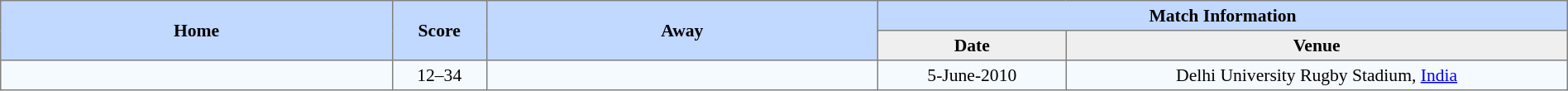<table border=1 style="border-collapse:collapse; font-size:90%; text-align:center;" cellpadding=3 cellspacing=0 width=100%>
<tr bgcolor=#C1D8FF>
<th rowspan=2 width=25%>Home</th>
<th rowspan=2 width=6%>Score</th>
<th rowspan=2 width=25%>Away</th>
<th colspan=6>Match Information</th>
</tr>
<tr bgcolor=#EFEFEF>
<th width=12%>Date</th>
<th width=32%>Venue</th>
</tr>
<tr bgcolor=#F5FAFF>
<td align=right></td>
<td>12–34</td>
<td align=left><strong></strong></td>
<td>5-June-2010</td>
<td>Delhi University Rugby Stadium, <a href='#'>India</a></td>
</tr>
</table>
